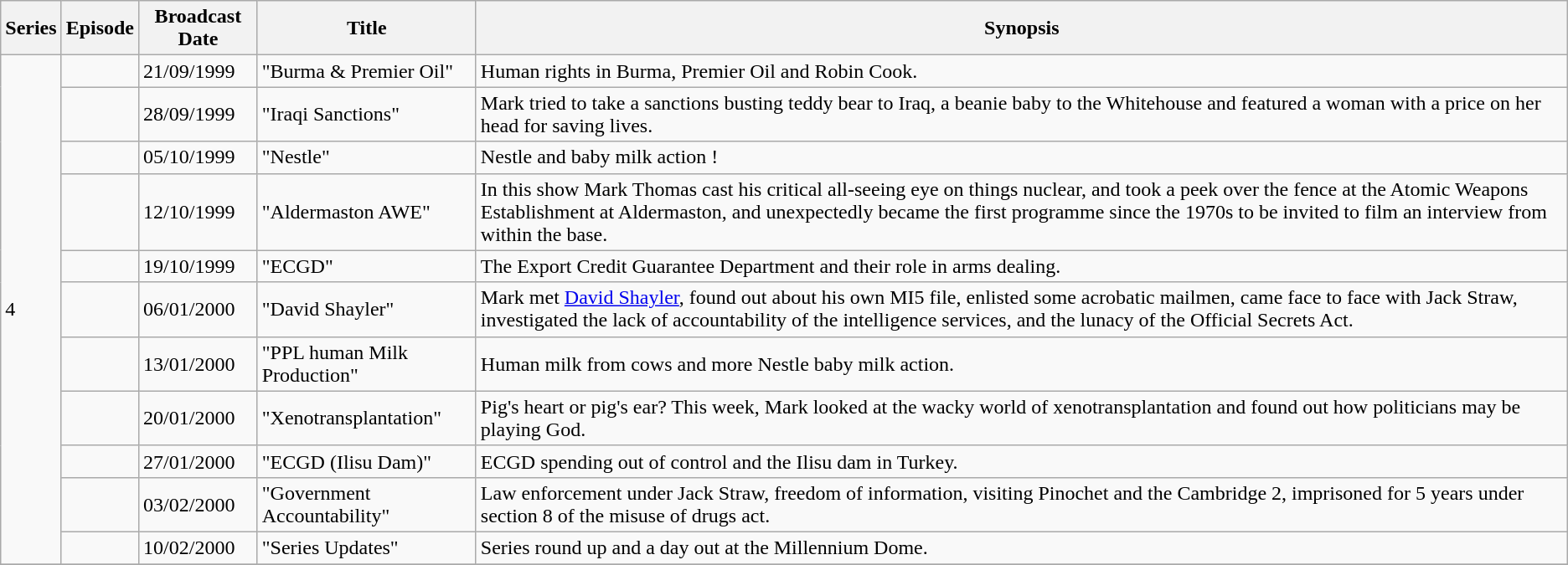<table class="wikitable">
<tr>
<th>Series</th>
<th>Episode</th>
<th>Broadcast Date</th>
<th>Title</th>
<th>Synopsis</th>
</tr>
<tr>
<td rowspan="11">4</td>
<td></td>
<td>21/09/1999</td>
<td>"Burma & Premier Oil"</td>
<td>Human rights in Burma, Premier Oil and Robin Cook.</td>
</tr>
<tr>
<td></td>
<td>28/09/1999</td>
<td>"Iraqi Sanctions"</td>
<td>Mark tried to take a sanctions busting teddy bear to Iraq, a beanie baby to the Whitehouse and featured a woman with a price on her head for saving lives.</td>
</tr>
<tr>
<td></td>
<td>05/10/1999</td>
<td>"Nestle"</td>
<td>Nestle and baby milk action !</td>
</tr>
<tr>
<td></td>
<td>12/10/1999</td>
<td>"Aldermaston AWE"</td>
<td>In this show Mark Thomas cast his critical all-seeing eye on things nuclear, and took a peek over the fence at the Atomic Weapons Establishment at Aldermaston, and unexpectedly became the first programme since the 1970s to be invited to film an interview from within the base.</td>
</tr>
<tr>
<td></td>
<td>19/10/1999</td>
<td>"ECGD"</td>
<td>The Export Credit Guarantee Department and their role in arms dealing.</td>
</tr>
<tr>
<td></td>
<td>06/01/2000</td>
<td>"David Shayler"</td>
<td>Mark met <a href='#'>David Shayler</a>, found out about his own MI5 file, enlisted some acrobatic mailmen, came face to face with Jack Straw, investigated the lack of accountability of the intelligence services, and the lunacy of the Official Secrets Act.</td>
</tr>
<tr>
<td></td>
<td>13/01/2000</td>
<td>"PPL human Milk Production"</td>
<td>Human milk from cows and more Nestle baby milk action.</td>
</tr>
<tr>
<td></td>
<td>20/01/2000</td>
<td>"Xenotransplantation"</td>
<td>Pig's heart or pig's ear? This week, Mark looked at the wacky world of xenotransplantation and found out how politicians may be playing God.</td>
</tr>
<tr>
<td></td>
<td>27/01/2000</td>
<td>"ECGD (Ilisu Dam)"</td>
<td>ECGD spending out of control and the Ilisu dam in Turkey.</td>
</tr>
<tr>
<td></td>
<td>03/02/2000</td>
<td>"Government Accountability"</td>
<td>Law enforcement under Jack Straw, freedom of information, visiting Pinochet and the Cambridge 2, imprisoned for 5 years under section 8 of the misuse of drugs act.</td>
</tr>
<tr>
<td></td>
<td>10/02/2000</td>
<td>"Series Updates"</td>
<td>Series round up and a day out at the Millennium Dome.</td>
</tr>
<tr>
</tr>
</table>
